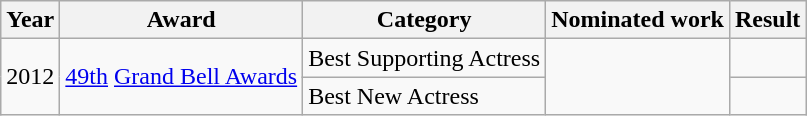<table class="wikitable">
<tr>
<th width=10>Year</th>
<th>Award</th>
<th>Category</th>
<th>Nominated work</th>
<th>Result</th>
</tr>
<tr>
<td rowspan=2>2012</td>
<td rowspan=2><a href='#'>49th</a> <a href='#'>Grand Bell Awards</a></td>
<td>Best Supporting Actress</td>
<td rowspan=2></td>
<td></td>
</tr>
<tr>
<td>Best New Actress</td>
<td></td>
</tr>
</table>
